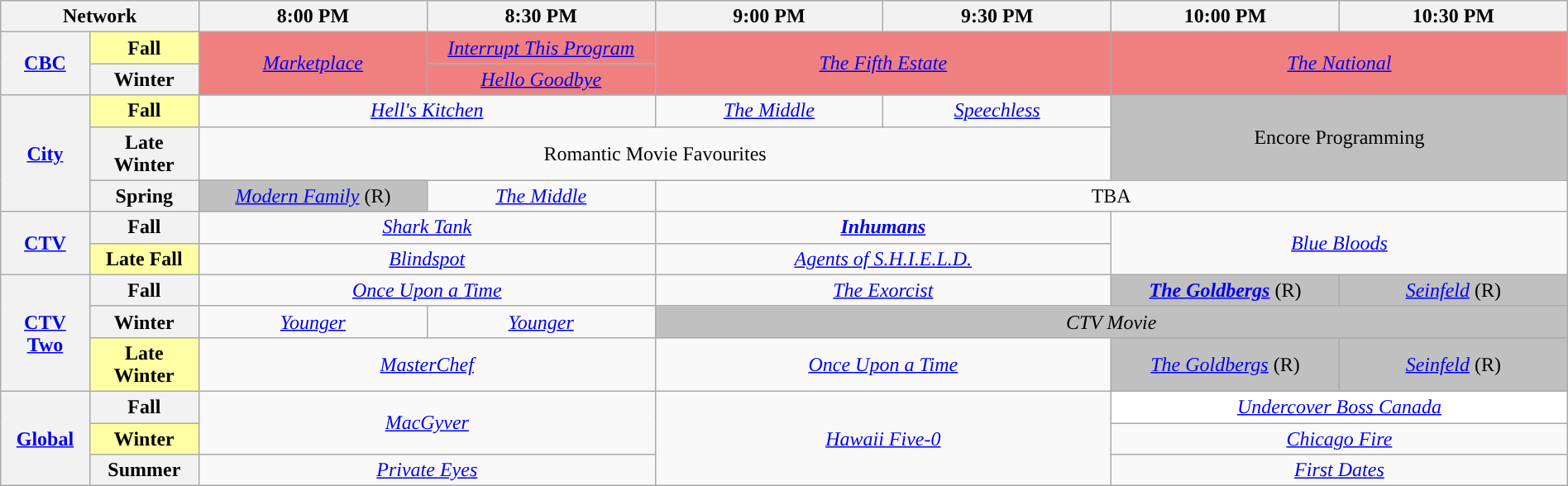<table class="wikitable" style="width:100%;margin-right:0;text-align:center">
<tr>
<th colspan="2" style="width:10%;">Network</th>
<th style="width:11.5%;">8:00 PM</th>
<th style="width:11.5%;">8:30 PM</th>
<th style="width:11.5%;">9:00 PM</th>
<th style="width:11.5%;">9:30 PM</th>
<th style="width:11.5%;">10:00 PM</th>
<th style="width:11.5%;">10:30 PM</th>
</tr>
<tr>
<th rowspan="2"><a href='#'>CBC</a></th>
<th style="background:#FFFFA3;">Fall</th>
<td rowspan="2" style="background:#f08080;"><em><a href='#'>Marketplace</a></em></td>
<td style="background:#f08080;"><em><a href='#'>Interrupt This Program</a></em></td>
<td rowspan="2" colspan="2" style="background:#f08080;"><em><a href='#'>The Fifth Estate</a></em></td>
<td rowspan="2" colspan="2" style="background:#f08080;"><em><a href='#'>The National</a></em></td>
</tr>
<tr>
<th>Winter</th>
<td style="background:#f08080;"><em><a href='#'>Hello Goodbye</a></em> </td>
</tr>
<tr>
<th rowspan="3"><a href='#'>City</a></th>
<th style="background:#FFFFA3;">Fall</th>
<td colspan="2"><em><a href='#'>Hell's Kitchen</a></em></td>
<td><em><a href='#'>The Middle</a></em></td>
<td><em><a href='#'>Speechless</a></em></td>
<td colspan="2" rowspan="2" style="background:silver;">Encore Programming</td>
</tr>
<tr>
<th>Late Winter</th>
<td colspan="4">Romantic Movie Favourites </td>
</tr>
<tr>
<th>Spring</th>
<td style="background:silver;"><em><a href='#'>Modern Family</a></em> (R)</td>
<td><em><a href='#'>The Middle</a></em></td>
<td colspan="4">TBA</td>
</tr>
<tr>
<th rowspan="2"><a href='#'>CTV</a></th>
<th>Fall</th>
<td colspan="2"><em><a href='#'>Shark Tank</a></em></td>
<td colspan="2"><strong><em><a href='#'>Inhumans</a></em></strong></td>
<td rowspan="2" colspan="2"><em><a href='#'>Blue Bloods</a></em></td>
</tr>
<tr>
<th style="background:#FFFFA3;">Late Fall</th>
<td colspan="2"><em><a href='#'>Blindspot</a></em></td>
<td colspan="2"><em><a href='#'>Agents of S.H.I.E.L.D.</a></em></td>
</tr>
<tr>
<th rowspan="3"><a href='#'>CTV Two</a></th>
<th>Fall</th>
<td colspan="2"><em><a href='#'>Once Upon a Time</a></em></td>
<td colspan="2"><em><a href='#'>The Exorcist</a></em></td>
<td style="background:silver;"><strong><em><a href='#'>The Goldbergs</a></em></strong> (R)</td>
<td style="background:silver;"><em><a href='#'>Seinfeld</a></em> (R)</td>
</tr>
<tr>
<th>Winter</th>
<td><em><a href='#'>Younger</a></em></td>
<td><em><a href='#'>Younger</a></em></td>
<td colspan="4" style="background:silver;"><em>CTV Movie</em></td>
</tr>
<tr>
<th style="background:#FFFFA3;">Late Winter</th>
<td colspan="2"><em><a href='#'>MasterChef</a></em></td>
<td colspan="2"><em><a href='#'>Once Upon a Time</a></em></td>
<td style="background:silver;"><em><a href='#'>The Goldbergs</a></em> (R)</td>
<td style="background:silver;"><em><a href='#'>Seinfeld</a></em> (R)</td>
</tr>
<tr>
<th rowspan="3"><a href='#'>Global</a></th>
<th>Fall</th>
<td rowspan="2" colspan="2"><em><a href='#'>MacGyver</a></em></td>
<td rowspan="3" colspan="2"><em><a href='#'>Hawaii Five-0</a></em></td>
<td colspan="2" style="background:white;"><em><a href='#'>Undercover Boss Canada</a></em></td>
</tr>
<tr>
<th style="background:#FFFFA3;">Winter</th>
<td colspan="2"><em><a href='#'>Chicago Fire</a></em></td>
</tr>
<tr>
<th>Summer</th>
<td colspan="2"><em><a href='#'>Private Eyes</a></em></td>
<td colspan="2"><em><a href='#'>First Dates</a></em></td>
</tr>
</table>
